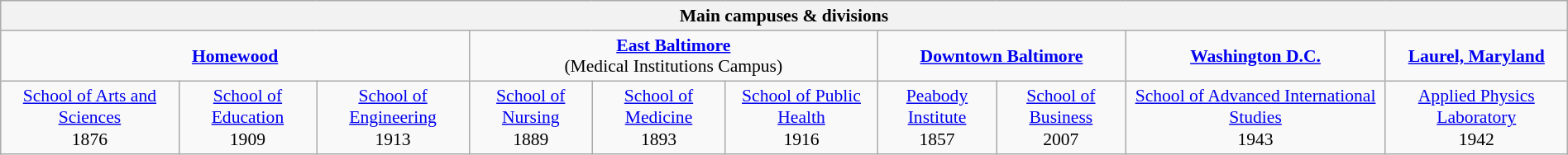<table class="wikitable" style="font-size:90%; width:100%; border:0; text-align:center; line-height:120%;">
<tr>
<th colspan="10"><strong>Main campuses & divisions</strong></th>
</tr>
<tr>
<td colspan="3" style="border-bottom:0;"><strong><a href='#'>Homewood</a></strong></td>
<td colspan="3" style="border-bottom:0;"><strong><a href='#'>East Baltimore</a></strong><br>(Medical Institutions Campus)</td>
<td colspan="2" style="border-bottom:0;"><strong><a href='#'>Downtown Baltimore</a></strong></td>
<td style="border-bottom:0;"><strong><a href='#'>Washington D.C.</a></strong></td>
<td colspan="2" style="border-bottom:0;"><strong><a href='#'>Laurel, Maryland</a></strong></td>
</tr>
<tr>
<td><a href='#'>School of Arts and Sciences</a><br>1876</td>
<td><a href='#'>School of Education</a><br>1909</td>
<td><a href='#'>School of Engineering</a><br>1913</td>
<td><a href='#'>School of Nursing</a><br>1889</td>
<td><a href='#'>School of Medicine</a><br>1893</td>
<td><a href='#'>School of Public Health</a><br>1916</td>
<td><a href='#'>Peabody Institute</a><br>1857</td>
<td><a href='#'>School of Business</a><br>2007</td>
<td><a href='#'>School of Advanced International Studies</a><br>1943</td>
<td><a href='#'>Applied Physics Laboratory</a><br>1942</td>
</tr>
</table>
